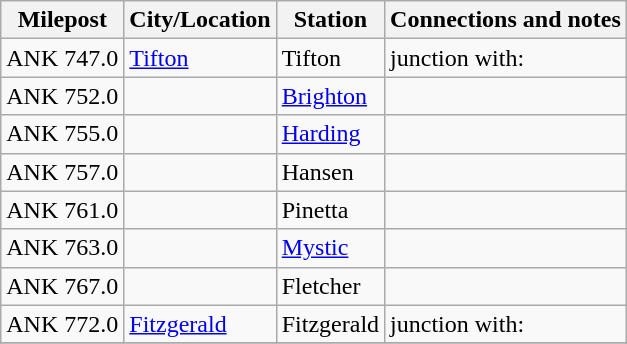<table class="wikitable">
<tr>
<th>Milepost</th>
<th>City/Location</th>
<th>Station</th>
<th>Connections and notes</th>
</tr>
<tr>
<td>ANK 747.0</td>
<td><a href='#'>Tifton</a></td>
<td>Tifton</td>
<td>junction with:<br></td>
</tr>
<tr>
<td>ANK 752.0</td>
<td></td>
<td><a href='#'>Brighton</a></td>
<td></td>
</tr>
<tr>
<td>ANK 755.0</td>
<td></td>
<td><a href='#'>Harding</a></td>
<td></td>
</tr>
<tr>
<td>ANK 757.0</td>
<td></td>
<td>Hansen</td>
<td></td>
</tr>
<tr>
<td>ANK 761.0</td>
<td></td>
<td>Pinetta</td>
<td></td>
</tr>
<tr>
<td>ANK 763.0</td>
<td></td>
<td><a href='#'>Mystic</a></td>
<td></td>
</tr>
<tr>
<td>ANK 767.0</td>
<td></td>
<td>Fletcher</td>
<td></td>
</tr>
<tr>
<td>ANK 772.0</td>
<td><a href='#'>Fitzgerald</a></td>
<td>Fitzgerald</td>
<td>junction with:<br></td>
</tr>
<tr>
</tr>
</table>
